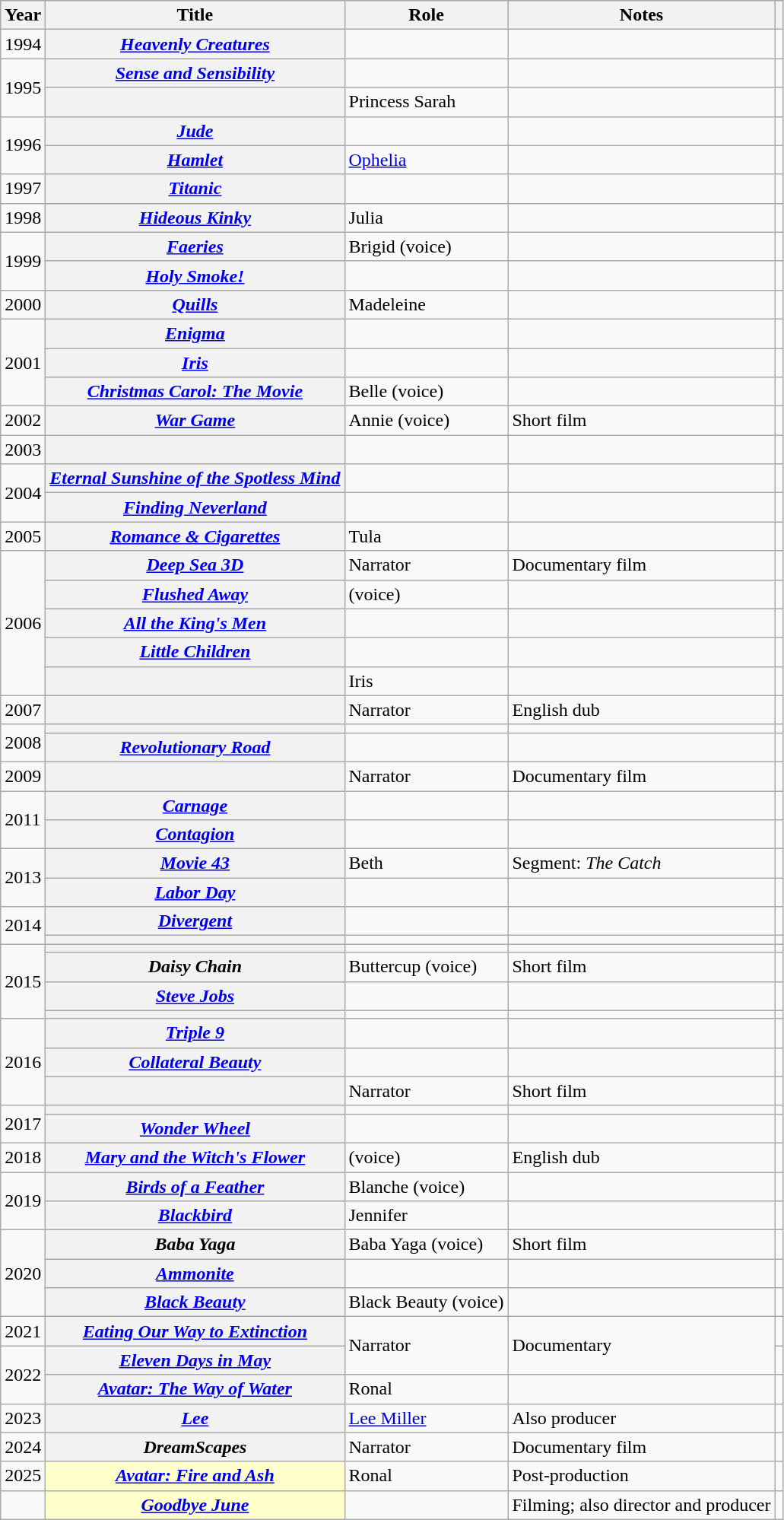<table class="wikitable sortable plainrowheaders">
<tr style="background:#ccc; text-align:center;">
<th scope="col">Year</th>
<th scope="col">Title</th>
<th scope="col">Role</th>
<th scope="col" class="unsortable">Notes</th>
<th scope="col" class="unsortable"></th>
</tr>
<tr>
<td>1994</td>
<th scope="row"><em><a href='#'>Heavenly Creatures</a></em></th>
<td></td>
<td></td>
<td style="text-align:center;"></td>
</tr>
<tr>
<td rowspan="2">1995</td>
<th scope="row"><em><a href='#'>Sense and Sensibility</a></em></th>
<td></td>
<td></td>
<td style="text-align:center;"></td>
</tr>
<tr>
<th scope="row"><em></em></th>
<td>Princess Sarah</td>
<td></td>
<td style="text-align:center;"></td>
</tr>
<tr>
<td rowspan="2">1996</td>
<th scope="row"><em><a href='#'>Jude</a></em></th>
<td></td>
<td></td>
<td style="text-align:center;"></td>
</tr>
<tr>
<th scope="row"><em><a href='#'>Hamlet</a></em></th>
<td><a href='#'>Ophelia</a></td>
<td></td>
<td style="text-align:center;"></td>
</tr>
<tr>
<td>1997</td>
<th scope="row"><em><a href='#'>Titanic</a></em></th>
<td></td>
<td></td>
<td style="text-align:center;"></td>
</tr>
<tr>
<td>1998</td>
<th scope="row"><em><a href='#'>Hideous Kinky</a></em></th>
<td>Julia</td>
<td></td>
<td style="text-align:center;"></td>
</tr>
<tr>
<td rowspan="2">1999</td>
<th scope="row"><em><a href='#'>Faeries</a></em></th>
<td>Brigid (voice)</td>
<td></td>
<td style="text-align:center;"></td>
</tr>
<tr>
<th scope="row"><em><a href='#'>Holy Smoke!</a></em></th>
<td></td>
<td></td>
<td style="text-align:center;"></td>
</tr>
<tr>
<td>2000</td>
<th scope="row"><em><a href='#'>Quills</a></em></th>
<td>Madeleine</td>
<td></td>
<td style="text-align:center;"></td>
</tr>
<tr>
<td rowspan="3">2001</td>
<th scope="row"><em><a href='#'>Enigma</a></em></th>
<td></td>
<td></td>
<td style="text-align:center;"></td>
</tr>
<tr>
<th scope="row"><em><a href='#'>Iris</a></em></th>
<td></td>
<td></td>
<td style="text-align:center;"></td>
</tr>
<tr>
<th scope="row"><em><a href='#'>Christmas Carol: The Movie</a></em></th>
<td>Belle (voice)</td>
<td></td>
<td style="text-align:center;"></td>
</tr>
<tr>
<td>2002</td>
<th scope="row"><em><a href='#'>War Game</a></em></th>
<td>Annie (voice)</td>
<td>Short film</td>
<td style="text-align:center;"></td>
</tr>
<tr>
<td>2003</td>
<th scope="row"><em></em></th>
<td></td>
<td></td>
<td style="text-align:center;"></td>
</tr>
<tr>
<td rowspan="2">2004</td>
<th scope="row"><em><a href='#'>Eternal Sunshine of the Spotless Mind</a></em></th>
<td></td>
<td></td>
<td style="text-align:center;"></td>
</tr>
<tr>
<th scope="row"><em><a href='#'>Finding Neverland</a></em></th>
<td></td>
<td></td>
<td style="text-align:center;"></td>
</tr>
<tr>
<td>2005</td>
<th scope="row"><em><a href='#'>Romance & Cigarettes</a></em></th>
<td>Tula</td>
<td></td>
<td style="text-align:center;"></td>
</tr>
<tr>
<td rowspan="5">2006</td>
<th scope="row"><em><a href='#'>Deep Sea 3D</a></em></th>
<td>Narrator</td>
<td>Documentary film</td>
<td style="text-align:center;"></td>
</tr>
<tr>
<th scope="row"><em><a href='#'>Flushed Away</a></em></th>
<td> (voice)</td>
<td></td>
<td style="text-align:center;"></td>
</tr>
<tr>
<th scope="row"><em><a href='#'>All the King's Men</a></em></th>
<td></td>
<td></td>
<td style="text-align:center;"></td>
</tr>
<tr>
<th scope="row"><em><a href='#'>Little Children</a></em></th>
<td></td>
<td></td>
<td style="text-align:center;"></td>
</tr>
<tr>
<th scope="row"><em></em></th>
<td>Iris</td>
<td></td>
<td style="text-align:center;"></td>
</tr>
<tr>
<td>2007</td>
<th scope="row"></th>
<td>Narrator</td>
<td>English dub</td>
<td style="text-align:center;"></td>
</tr>
<tr>
<td rowspan="2">2008</td>
<th scope="row"><em></em></th>
<td></td>
<td></td>
<td style="text-align:center;"></td>
</tr>
<tr>
<th scope="row"><em><a href='#'>Revolutionary Road</a></em></th>
<td></td>
<td></td>
<td style="text-align:center;"></td>
</tr>
<tr>
<td>2009</td>
<th scope="row"></th>
<td>Narrator</td>
<td>Documentary film</td>
<td style="text-align:center;"></td>
</tr>
<tr>
<td rowspan="2">2011</td>
<th scope="row"><em><a href='#'>Carnage</a></em></th>
<td></td>
<td></td>
<td style="text-align:center;"></td>
</tr>
<tr>
<th scope="row"><em><a href='#'>Contagion</a></em></th>
<td></td>
<td></td>
<td style="text-align:center;"></td>
</tr>
<tr>
<td rowspan="2">2013</td>
<th scope="row"><em><a href='#'>Movie 43</a></em></th>
<td>Beth</td>
<td>Segment: <em>The Catch</em></td>
<td style="text-align:center;"></td>
</tr>
<tr>
<th scope="row"><em><a href='#'>Labor Day</a></em></th>
<td></td>
<td></td>
<td style="text-align:center;"></td>
</tr>
<tr>
<td rowspan="2">2014</td>
<th scope="row"><em><a href='#'>Divergent</a></em></th>
<td></td>
<td></td>
<td style="text-align:center;"></td>
</tr>
<tr>
<th scope="row"></th>
<td></td>
<td></td>
<td style="text-align:center;"></td>
</tr>
<tr>
<td rowspan="4">2015</td>
<th scope="row"></th>
<td></td>
<td></td>
<td style="text-align:center;"></td>
</tr>
<tr>
<th scope="row"><em>Daisy Chain</em></th>
<td>Buttercup (voice)</td>
<td>Short film</td>
<td style="text-align:center;"></td>
</tr>
<tr>
<th scope="row"><em><a href='#'>Steve Jobs</a></em></th>
<td></td>
<td></td>
<td style="text-align:center;"></td>
</tr>
<tr>
<th scope="row"></th>
<td></td>
<td></td>
<td style="text-align:center;"></td>
</tr>
<tr>
<td rowspan="3">2016</td>
<th scope="row"><em><a href='#'>Triple 9</a></em></th>
<td></td>
<td></td>
<td style="text-align:center;"></td>
</tr>
<tr>
<th scope="row"><em><a href='#'>Collateral Beauty</a></em></th>
<td></td>
<td></td>
<td style="text-align:center;"></td>
</tr>
<tr>
<th scope="row"></th>
<td>Narrator</td>
<td>Short film</td>
<td style="text-align:center;"></td>
</tr>
<tr>
<td rowspan="2">2017</td>
<th scope="row"></th>
<td></td>
<td></td>
<td style="text-align:center;"></td>
</tr>
<tr>
<th scope="row"><em><a href='#'>Wonder Wheel</a></em></th>
<td></td>
<td></td>
<td style="text-align:center;"></td>
</tr>
<tr>
<td>2018</td>
<th scope="row"><em><a href='#'>Mary and the Witch's Flower</a></em></th>
<td> (voice)</td>
<td>English dub</td>
<td style="text-align:center;"></td>
</tr>
<tr>
<td rowspan="2">2019</td>
<th scope="row"><em><a href='#'>Birds of a Feather</a></em></th>
<td>Blanche (voice)</td>
<td></td>
<td style="text-align:center;"></td>
</tr>
<tr>
<th scope="row"><em><a href='#'>Blackbird</a></em></th>
<td>Jennifer</td>
<td></td>
<td style="text-align:center;"></td>
</tr>
<tr>
<td rowspan="3">2020</td>
<th scope="row"><em>Baba Yaga</em></th>
<td>Baba Yaga (voice)</td>
<td>Short film</td>
<td style="text-align:center;"></td>
</tr>
<tr>
<th scope="row"><em><a href='#'>Ammonite</a></em></th>
<td></td>
<td></td>
<td style="text-align:center;"></td>
</tr>
<tr>
<th scope="row"><em><a href='#'>Black Beauty</a></em></th>
<td>Black Beauty (voice)</td>
<td></td>
<td style="text-align:center;"></td>
</tr>
<tr>
<td>2021</td>
<th scope="row"><em><a href='#'>Eating Our Way to Extinction</a></em></th>
<td rowspan=2>Narrator</td>
<td rowspan=2>Documentary</td>
<td style="text-align:center;"></td>
</tr>
<tr>
<td rowspan="2">2022</td>
<th scope="row"><em><a href='#'>Eleven Days in May</a></em></th>
<td style="text-align:center;"></td>
</tr>
<tr>
<th scope="row"><em><a href='#'>Avatar: The Way of Water</a></em></th>
<td>Ronal</td>
<td></td>
<td style="text-align:center;"></td>
</tr>
<tr>
<td>2023</td>
<th scope="row"><em><a href='#'>Lee</a></em></th>
<td><a href='#'>Lee Miller</a></td>
<td>Also producer</td>
<td style="text-align:center;"></td>
</tr>
<tr>
<td>2024</td>
<th scope="row"><em>DreamScapes</em></th>
<td>Narrator</td>
<td>Documentary film</td>
<td style="text-align:center;"></td>
</tr>
<tr>
<td>2025</td>
<th scope="row" style="background:#FFFFCC;"><em><a href='#'>Avatar: Fire and Ash</a></em> </th>
<td>Ronal</td>
<td>Post-production</td>
<td style="text-align:center;"></td>
</tr>
<tr>
<td></td>
<th scope="row" style="background:#FFFFCC;"><em><a href='#'>Goodbye June</a></em> </th>
<td></td>
<td>Filming; also director and producer</td>
<td style="text-align:center;"><br></td>
</tr>
</table>
